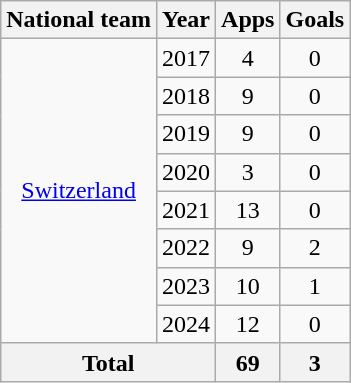<table class="wikitable" style="text-align: center;">
<tr>
<th>National team</th>
<th>Year</th>
<th>Apps</th>
<th>Goals</th>
</tr>
<tr>
<td rowspan="8"><a href='#'>Switzerland</a></td>
<td>2017</td>
<td>4</td>
<td>0</td>
</tr>
<tr>
<td>2018</td>
<td>9</td>
<td>0</td>
</tr>
<tr>
<td>2019</td>
<td>9</td>
<td>0</td>
</tr>
<tr>
<td>2020</td>
<td>3</td>
<td>0</td>
</tr>
<tr>
<td>2021</td>
<td>13</td>
<td>0</td>
</tr>
<tr>
<td>2022</td>
<td>9</td>
<td>2</td>
</tr>
<tr>
<td>2023</td>
<td>10</td>
<td>1</td>
</tr>
<tr>
<td>2024</td>
<td>12</td>
<td>0</td>
</tr>
<tr>
<th colspan="2">Total</th>
<th>69</th>
<th>3</th>
</tr>
</table>
